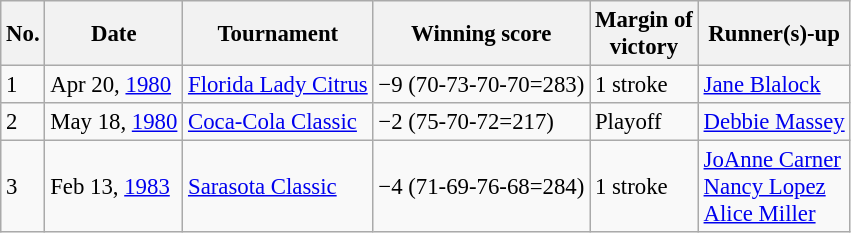<table class="wikitable" style="font-size:95%;">
<tr>
<th>No.</th>
<th>Date</th>
<th>Tournament</th>
<th>Winning score</th>
<th>Margin of<br>victory</th>
<th>Runner(s)-up</th>
</tr>
<tr>
<td>1</td>
<td>Apr 20, <a href='#'>1980</a></td>
<td><a href='#'>Florida Lady Citrus</a></td>
<td>−9 (70-73-70-70=283)</td>
<td>1 stroke</td>
<td> <a href='#'>Jane Blalock</a></td>
</tr>
<tr>
<td>2</td>
<td>May 18, <a href='#'>1980</a></td>
<td><a href='#'>Coca-Cola Classic</a></td>
<td>−2 (75-70-72=217)</td>
<td>Playoff</td>
<td> <a href='#'>Debbie Massey</a></td>
</tr>
<tr>
<td>3</td>
<td>Feb 13, <a href='#'>1983</a></td>
<td><a href='#'>Sarasota Classic</a></td>
<td>−4 (71-69-76-68=284)</td>
<td>1 stroke</td>
<td> <a href='#'>JoAnne Carner</a><br> <a href='#'>Nancy Lopez</a><br> <a href='#'>Alice Miller</a></td>
</tr>
</table>
